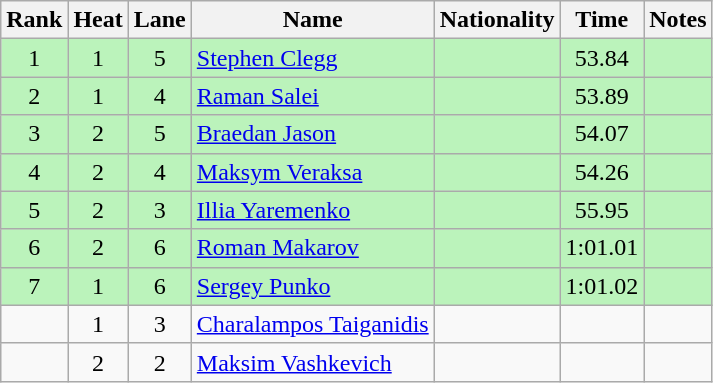<table class="wikitable sortable" style="text-align:center">
<tr>
<th>Rank</th>
<th>Heat</th>
<th>Lane</th>
<th>Name</th>
<th>Nationality</th>
<th>Time</th>
<th>Notes</th>
</tr>
<tr bgcolor=bbf3bb>
<td>1</td>
<td>1</td>
<td>5</td>
<td align=left><a href='#'>Stephen Clegg</a></td>
<td align=left></td>
<td>53.84</td>
<td></td>
</tr>
<tr bgcolor=bbf3bb>
<td>2</td>
<td>1</td>
<td>4</td>
<td align=left><a href='#'>Raman Salei</a></td>
<td align=left></td>
<td>53.89</td>
<td></td>
</tr>
<tr bgcolor=bbf3bb>
<td>3</td>
<td>2</td>
<td>5</td>
<td align=left><a href='#'>Braedan Jason</a></td>
<td align=left></td>
<td>54.07</td>
<td></td>
</tr>
<tr bgcolor=bbf3bb>
<td>4</td>
<td>2</td>
<td>4</td>
<td align=left><a href='#'>Maksym Veraksa</a></td>
<td align=left></td>
<td>54.26</td>
<td></td>
</tr>
<tr bgcolor=bbf3bb>
<td>5</td>
<td>2</td>
<td>3</td>
<td align=left><a href='#'>Illia Yaremenko</a></td>
<td align=left></td>
<td>55.95</td>
<td></td>
</tr>
<tr bgcolor=bbf3bb>
<td>6</td>
<td>2</td>
<td>6</td>
<td align=left><a href='#'>Roman Makarov</a></td>
<td align=left></td>
<td>1:01.01</td>
<td></td>
</tr>
<tr bgcolor=bbf3bb>
<td>7</td>
<td>1</td>
<td>6</td>
<td align=left><a href='#'>Sergey Punko</a></td>
<td align=left></td>
<td>1:01.02</td>
<td></td>
</tr>
<tr>
<td></td>
<td>1</td>
<td>3</td>
<td align=left><a href='#'>Charalampos Taiganidis</a></td>
<td align=left></td>
<td data-sort-value=9:99.99></td>
<td></td>
</tr>
<tr>
<td></td>
<td>2</td>
<td>2</td>
<td align=left><a href='#'>Maksim Vashkevich</a></td>
<td align=left></td>
<td data-sort-value=9:99.99></td>
<td></td>
</tr>
</table>
